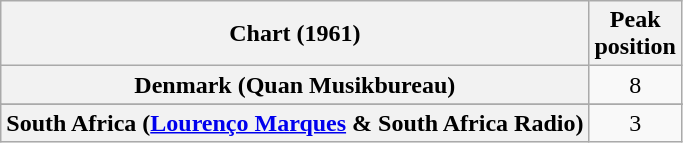<table class="wikitable sortable plainrowheaders" style="text-align:center">
<tr>
<th>Chart (1961)</th>
<th>Peak<br>position</th>
</tr>
<tr>
<th scope="row">Denmark (Quan Musikbureau)</th>
<td>8</td>
</tr>
<tr>
</tr>
<tr>
<th scope="row">South Africa (<a href='#'>Lourenço Marques</a> & South Africa Radio)</th>
<td>3</td>
</tr>
</table>
